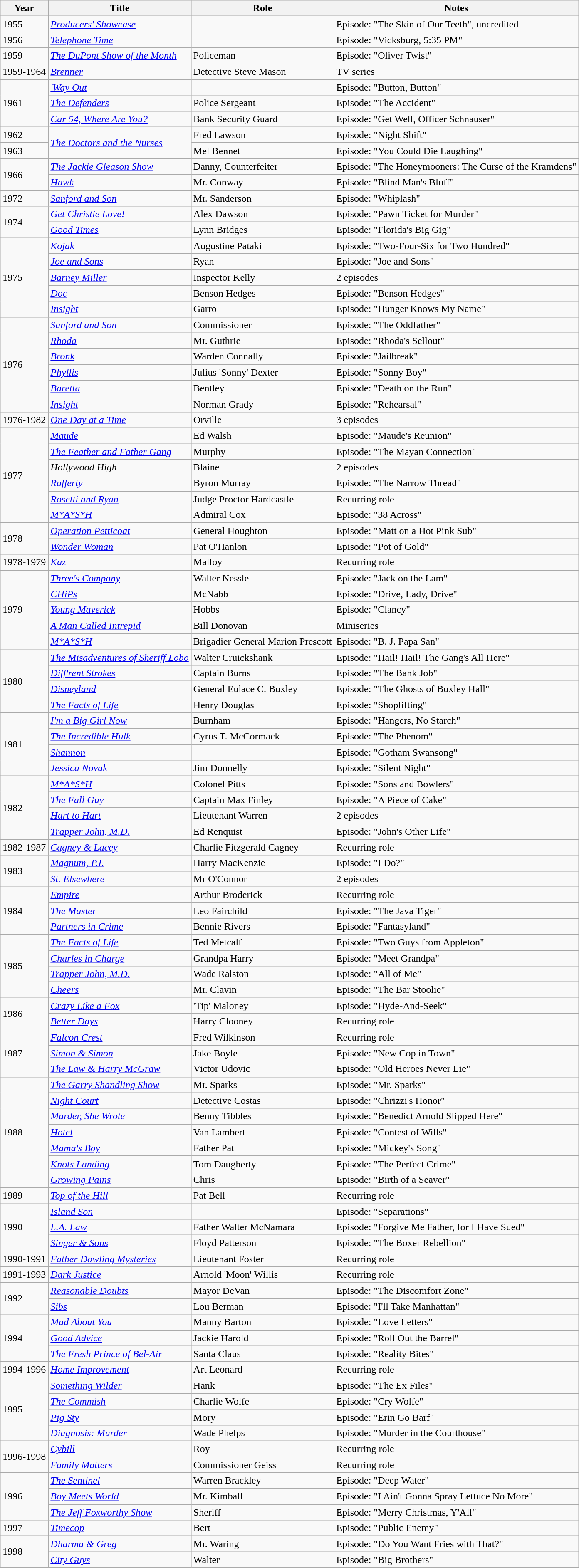<table class="wikitable">
<tr>
<th>Year</th>
<th>Title</th>
<th>Role</th>
<th>Notes</th>
</tr>
<tr>
<td>1955</td>
<td><em><a href='#'>Producers' Showcase</a></em></td>
<td></td>
<td>Episode: "The Skin of Our Teeth", uncredited</td>
</tr>
<tr>
<td>1956</td>
<td><em><a href='#'>Telephone Time</a></em></td>
<td></td>
<td>Episode: "Vicksburg, 5:35 PM"</td>
</tr>
<tr>
<td>1959</td>
<td><em><a href='#'>The DuPont Show of the Month</a></em></td>
<td>Policeman</td>
<td>Episode: "Oliver Twist"</td>
</tr>
<tr>
<td>1959-1964</td>
<td><em><a href='#'>Brenner</a></em></td>
<td>Detective Steve Mason</td>
<td>TV series</td>
</tr>
<tr>
<td rowspan="3">1961</td>
<td><em><a href='#'>'Way Out</a></em></td>
<td></td>
<td>Episode: "Button, Button"</td>
</tr>
<tr>
<td><em><a href='#'>The Defenders</a></em></td>
<td>Police Sergeant</td>
<td>Episode: "The Accident"</td>
</tr>
<tr>
<td><em><a href='#'>Car 54, Where Are You?</a></em></td>
<td>Bank Security Guard</td>
<td>Episode: "Get Well, Officer Schnauser"</td>
</tr>
<tr>
<td>1962</td>
<td rowspan="2"><em><a href='#'>The Doctors and the Nurses</a></em></td>
<td>Fred Lawson</td>
<td>Episode: "Night Shift"</td>
</tr>
<tr>
<td>1963</td>
<td>Mel Bennet</td>
<td>Episode: "You Could Die Laughing"</td>
</tr>
<tr>
<td rowspan="2">1966</td>
<td><em><a href='#'>The Jackie Gleason Show</a></em></td>
<td>Danny, Counterfeiter</td>
<td>Episode: "The Honeymooners: The Curse of the Kramdens"</td>
</tr>
<tr>
<td><em><a href='#'>Hawk</a></em></td>
<td>Mr. Conway</td>
<td>Episode: "Blind Man's Bluff"</td>
</tr>
<tr>
<td>1972</td>
<td><em><a href='#'>Sanford and Son</a></em></td>
<td>Mr. Sanderson</td>
<td>Episode: "Whiplash"</td>
</tr>
<tr>
<td rowspan="2">1974</td>
<td><em><a href='#'>Get Christie Love!</a></em></td>
<td>Alex Dawson</td>
<td>Episode: "Pawn Ticket for Murder"</td>
</tr>
<tr>
<td><em><a href='#'>Good Times</a></em></td>
<td>Lynn Bridges</td>
<td>Episode: "Florida's Big Gig"</td>
</tr>
<tr>
<td rowspan="5">1975</td>
<td><em><a href='#'>Kojak</a></em></td>
<td>Augustine Pataki</td>
<td>Episode: "Two-Four-Six for Two Hundred"</td>
</tr>
<tr>
<td><em><a href='#'>Joe and Sons</a></em></td>
<td>Ryan</td>
<td>Episode: "Joe and Sons"</td>
</tr>
<tr>
<td><em><a href='#'>Barney Miller</a></em></td>
<td>Inspector Kelly</td>
<td>2 episodes</td>
</tr>
<tr>
<td><em><a href='#'>Doc</a></em></td>
<td>Benson Hedges</td>
<td>Episode: "Benson Hedges"</td>
</tr>
<tr>
<td><em><a href='#'>Insight</a></em></td>
<td>Garro</td>
<td>Episode: "Hunger Knows My Name"</td>
</tr>
<tr>
<td rowspan="6">1976</td>
<td><em><a href='#'>Sanford and Son</a></em></td>
<td>Commissioner</td>
<td>Episode: "The Oddfather"</td>
</tr>
<tr>
<td><em><a href='#'>Rhoda</a></em></td>
<td>Mr. Guthrie</td>
<td>Episode: "Rhoda's Sellout"</td>
</tr>
<tr>
<td><em><a href='#'>Bronk</a></em></td>
<td>Warden Connally</td>
<td>Episode: "Jailbreak"</td>
</tr>
<tr>
<td><em><a href='#'>Phyllis</a></em></td>
<td>Julius 'Sonny' Dexter</td>
<td>Episode: "Sonny Boy"</td>
</tr>
<tr>
<td><em><a href='#'>Baretta</a></em></td>
<td>Bentley</td>
<td>Episode: "Death on the Run"</td>
</tr>
<tr>
<td><em><a href='#'>Insight</a></em></td>
<td>Norman Grady</td>
<td>Episode: "Rehearsal"</td>
</tr>
<tr>
<td>1976-1982</td>
<td><em><a href='#'>One Day at a Time</a></em></td>
<td>Orville</td>
<td>3 episodes</td>
</tr>
<tr>
<td rowspan="6">1977</td>
<td><em><a href='#'>Maude</a></em></td>
<td>Ed Walsh</td>
<td>Episode: "Maude's Reunion"</td>
</tr>
<tr>
<td><em><a href='#'>The Feather and Father Gang</a></em></td>
<td>Murphy</td>
<td>Episode: "The Mayan Connection"</td>
</tr>
<tr>
<td><em>Hollywood High</em></td>
<td>Blaine</td>
<td>2 episodes</td>
</tr>
<tr>
<td><em><a href='#'>Rafferty</a></em></td>
<td>Byron Murray</td>
<td>Episode: "The Narrow Thread"</td>
</tr>
<tr>
<td><em><a href='#'>Rosetti and Ryan</a></em></td>
<td>Judge Proctor Hardcastle</td>
<td>Recurring role</td>
</tr>
<tr>
<td><em><a href='#'>M*A*S*H</a></em></td>
<td>Admiral Cox</td>
<td>Episode: "38 Across"</td>
</tr>
<tr>
<td rowspan="2">1978</td>
<td><em><a href='#'>Operation Petticoat</a></em></td>
<td>General Houghton</td>
<td>Episode: "Matt on a Hot Pink Sub"</td>
</tr>
<tr>
<td><em><a href='#'>Wonder Woman</a></em></td>
<td>Pat O'Hanlon</td>
<td>Episode: "Pot of Gold"</td>
</tr>
<tr>
<td>1978-1979</td>
<td><em><a href='#'>Kaz</a></em></td>
<td>Malloy</td>
<td>Recurring role</td>
</tr>
<tr>
<td rowspan="5">1979</td>
<td><em><a href='#'>Three's Company</a></em></td>
<td>Walter Nessle</td>
<td>Episode: "Jack on the Lam"</td>
</tr>
<tr>
<td><em><a href='#'>CHiPs</a></em></td>
<td>McNabb</td>
<td>Episode: "Drive, Lady, Drive"</td>
</tr>
<tr>
<td><em><a href='#'>Young Maverick</a></em></td>
<td>Hobbs</td>
<td>Episode: "Clancy"</td>
</tr>
<tr>
<td><em><a href='#'>A Man Called Intrepid</a></em></td>
<td>Bill Donovan</td>
<td>Miniseries</td>
</tr>
<tr>
<td><em><a href='#'>M*A*S*H</a></em></td>
<td>Brigadier General Marion Prescott</td>
<td>Episode: "B. J. Papa San"</td>
</tr>
<tr>
<td rowspan="4">1980</td>
<td><em><a href='#'>The Misadventures of Sheriff Lobo</a></em></td>
<td>Walter Cruickshank</td>
<td>Episode: "Hail! Hail! The Gang's All Here"</td>
</tr>
<tr>
<td><em><a href='#'>Diff'rent Strokes</a></em></td>
<td>Captain Burns</td>
<td>Episode: "The Bank Job"</td>
</tr>
<tr>
<td><em><a href='#'>Disneyland</a></em></td>
<td>General Eulace C. Buxley</td>
<td>Episode: "The Ghosts of Buxley Hall"</td>
</tr>
<tr>
<td><em><a href='#'>The Facts of Life</a></em></td>
<td>Henry Douglas</td>
<td>Episode: "Shoplifting"</td>
</tr>
<tr>
<td rowspan="4">1981</td>
<td><em><a href='#'>I'm a Big Girl Now</a></em></td>
<td>Burnham</td>
<td>Episode: "Hangers, No Starch"</td>
</tr>
<tr>
<td><em><a href='#'>The Incredible Hulk</a></em></td>
<td>Cyrus T. McCormack</td>
<td>Episode: "The Phenom"</td>
</tr>
<tr>
<td><em><a href='#'>Shannon</a></em></td>
<td></td>
<td>Episode: "Gotham Swansong"</td>
</tr>
<tr>
<td><em><a href='#'>Jessica Novak</a></em></td>
<td>Jim Donnelly</td>
<td>Episode: "Silent Night"</td>
</tr>
<tr>
<td rowspan="4">1982</td>
<td><em><a href='#'>M*A*S*H</a></em></td>
<td>Colonel Pitts</td>
<td>Episode: "Sons and Bowlers"</td>
</tr>
<tr>
<td><em><a href='#'>The Fall Guy</a></em></td>
<td>Captain Max Finley</td>
<td>Episode: "A Piece of Cake"</td>
</tr>
<tr>
<td><em><a href='#'>Hart to Hart</a></em></td>
<td>Lieutenant Warren</td>
<td>2 episodes</td>
</tr>
<tr>
<td><em><a href='#'>Trapper John, M.D.</a></em></td>
<td>Ed Renquist</td>
<td>Episode: "John's Other Life"</td>
</tr>
<tr>
<td>1982-1987</td>
<td><em><a href='#'>Cagney & Lacey</a></em></td>
<td>Charlie Fitzgerald Cagney</td>
<td>Recurring role</td>
</tr>
<tr>
<td rowspan="2">1983</td>
<td><em><a href='#'>Magnum, P.I.</a></em></td>
<td>Harry MacKenzie</td>
<td>Episode: "I Do?"</td>
</tr>
<tr>
<td><em><a href='#'>St. Elsewhere</a></em></td>
<td>Mr O'Connor</td>
<td>2 episodes</td>
</tr>
<tr>
<td rowspan="3">1984</td>
<td><em><a href='#'>Empire</a></em></td>
<td>Arthur Broderick</td>
<td>Recurring role</td>
</tr>
<tr>
<td><em><a href='#'>The Master</a></em></td>
<td>Leo Fairchild</td>
<td>Episode: "The Java Tiger"</td>
</tr>
<tr>
<td><em><a href='#'>Partners in Crime</a></em></td>
<td>Bennie Rivers</td>
<td>Episode: "Fantasyland"</td>
</tr>
<tr>
<td rowspan="4">1985</td>
<td><em><a href='#'>The Facts of Life</a></em></td>
<td>Ted Metcalf</td>
<td>Episode: "Two Guys from Appleton"</td>
</tr>
<tr>
<td><em><a href='#'>Charles in Charge</a></em></td>
<td>Grandpa Harry</td>
<td>Episode: "Meet Grandpa"</td>
</tr>
<tr>
<td><em><a href='#'>Trapper John, M.D.</a></em></td>
<td>Wade Ralston</td>
<td>Episode: "All of Me"</td>
</tr>
<tr>
<td><em><a href='#'>Cheers</a></em></td>
<td>Mr. Clavin</td>
<td>Episode: "The Bar Stoolie"</td>
</tr>
<tr>
<td rowspan="2">1986</td>
<td><em><a href='#'>Crazy Like a Fox</a></em></td>
<td>'Tip' Maloney</td>
<td>Episode: "Hyde-And-Seek"</td>
</tr>
<tr>
<td><em><a href='#'>Better Days</a></em></td>
<td>Harry Clooney</td>
<td>Recurring role</td>
</tr>
<tr>
<td rowspan="3">1987</td>
<td><em><a href='#'>Falcon Crest</a></em></td>
<td>Fred Wilkinson</td>
<td>Recurring role</td>
</tr>
<tr>
<td><em><a href='#'>Simon & Simon</a></em></td>
<td>Jake Boyle</td>
<td>Episode: "New Cop in Town"</td>
</tr>
<tr>
<td><em><a href='#'>The Law & Harry McGraw</a></em></td>
<td>Victor Udovic</td>
<td>Episode: "Old Heroes Never Lie"</td>
</tr>
<tr>
<td rowspan="7">1988</td>
<td><em><a href='#'>The Garry Shandling Show</a></em></td>
<td>Mr. Sparks</td>
<td>Episode: "Mr. Sparks"</td>
</tr>
<tr>
<td><em><a href='#'>Night Court</a></em></td>
<td>Detective Costas</td>
<td>Episode: "Chrizzi's Honor"</td>
</tr>
<tr>
<td><em><a href='#'>Murder, She Wrote</a></em></td>
<td>Benny Tibbles</td>
<td>Episode: "Benedict Arnold Slipped Here"</td>
</tr>
<tr>
<td><em><a href='#'>Hotel</a></em></td>
<td>Van Lambert</td>
<td>Episode: "Contest of Wills"</td>
</tr>
<tr>
<td><em><a href='#'>Mama's Boy</a></em></td>
<td>Father Pat</td>
<td>Episode: "Mickey's Song"</td>
</tr>
<tr>
<td><em><a href='#'>Knots Landing</a></em></td>
<td>Tom Daugherty</td>
<td>Episode: "The Perfect Crime"</td>
</tr>
<tr>
<td><em><a href='#'>Growing Pains</a></em></td>
<td>Chris</td>
<td>Episode: "Birth of a Seaver"</td>
</tr>
<tr>
<td>1989</td>
<td><em><a href='#'>Top of the Hill</a></em></td>
<td>Pat Bell</td>
<td>Recurring role</td>
</tr>
<tr>
<td rowspan="3">1990</td>
<td><em><a href='#'>Island Son</a></em></td>
<td></td>
<td>Episode: "Separations"</td>
</tr>
<tr>
<td><em><a href='#'>L.A. Law</a></em></td>
<td>Father Walter McNamara</td>
<td>Episode: "Forgive Me Father, for I Have Sued"</td>
</tr>
<tr>
<td><em><a href='#'>Singer & Sons</a></em></td>
<td>Floyd Patterson</td>
<td>Episode: "The Boxer Rebellion"</td>
</tr>
<tr>
<td>1990-1991</td>
<td><em><a href='#'>Father Dowling Mysteries</a></em></td>
<td>Lieutenant Foster</td>
<td>Recurring role</td>
</tr>
<tr>
<td>1991-1993</td>
<td><em><a href='#'>Dark Justice</a></em></td>
<td>Arnold 'Moon' Willis</td>
<td>Recurring role</td>
</tr>
<tr>
<td rowspan="2">1992</td>
<td><em><a href='#'>Reasonable Doubts</a></em></td>
<td>Mayor DeVan</td>
<td>Episode: "The Discomfort Zone"</td>
</tr>
<tr>
<td><em><a href='#'>Sibs</a></em></td>
<td>Lou Berman</td>
<td>Episode: "I'll Take Manhattan"</td>
</tr>
<tr>
<td rowspan="3">1994</td>
<td><em><a href='#'>Mad About You</a></em></td>
<td>Manny Barton</td>
<td>Episode: "Love Letters"</td>
</tr>
<tr>
<td><em><a href='#'>Good Advice</a></em></td>
<td>Jackie Harold</td>
<td>Episode: "Roll Out the Barrel"</td>
</tr>
<tr>
<td><em><a href='#'>The Fresh Prince of Bel-Air</a></em></td>
<td>Santa Claus</td>
<td>Episode: "Reality Bites"</td>
</tr>
<tr>
<td>1994-1996</td>
<td><em><a href='#'>Home Improvement</a></em></td>
<td>Art Leonard</td>
<td>Recurring role</td>
</tr>
<tr>
<td rowspan="4">1995</td>
<td><em><a href='#'>Something Wilder</a></em></td>
<td>Hank</td>
<td>Episode: "The Ex Files"</td>
</tr>
<tr>
<td><em><a href='#'>The Commish</a></em></td>
<td>Charlie Wolfe</td>
<td>Episode: "Cry Wolfe"</td>
</tr>
<tr>
<td><em><a href='#'>Pig Sty</a></em></td>
<td>Mory</td>
<td>Episode: "Erin Go Barf"</td>
</tr>
<tr>
<td><em><a href='#'>Diagnosis: Murder</a></em></td>
<td>Wade Phelps</td>
<td>Episode: "Murder in the Courthouse"</td>
</tr>
<tr>
<td rowspan="2">1996-1998</td>
<td><em><a href='#'>Cybill</a></em></td>
<td>Roy</td>
<td>Recurring role</td>
</tr>
<tr>
<td><em><a href='#'>Family Matters</a></em></td>
<td>Commissioner Geiss</td>
<td>Recurring role</td>
</tr>
<tr>
<td rowspan="3">1996</td>
<td><em><a href='#'>The Sentinel</a></em></td>
<td>Warren Brackley</td>
<td>Episode: "Deep Water"</td>
</tr>
<tr>
<td><em><a href='#'>Boy Meets World</a></em></td>
<td>Mr. Kimball</td>
<td>Episode: "I Ain't Gonna Spray Lettuce No More"</td>
</tr>
<tr>
<td><em><a href='#'>The Jeff Foxworthy Show</a></em></td>
<td>Sheriff</td>
<td>Episode: "Merry Christmas, Y'All"</td>
</tr>
<tr>
<td>1997</td>
<td><em><a href='#'>Timecop</a></em></td>
<td>Bert</td>
<td>Episode: "Public Enemy"</td>
</tr>
<tr>
<td rowspan="2">1998</td>
<td><em><a href='#'>Dharma & Greg</a></em></td>
<td>Mr. Waring</td>
<td>Episode: "Do You Want Fries with That?"</td>
</tr>
<tr>
<td><em><a href='#'>City Guys</a></em></td>
<td>Walter</td>
<td>Episode: "Big Brothers"</td>
</tr>
</table>
